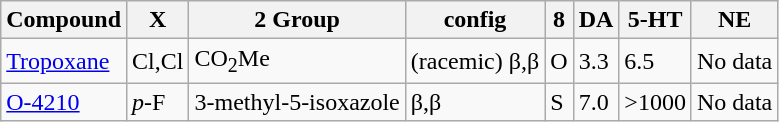<table class="wikitable">
<tr>
<th>Compound</th>
<th>X</th>
<th>2 Group</th>
<th>config</th>
<th>8</th>
<th>DA</th>
<th>5-HT</th>
<th>NE</th>
</tr>
<tr>
<td><a href='#'>Tropoxane</a></td>
<td>Cl,Cl</td>
<td>CO<sub>2</sub>Me</td>
<td>(racemic) β,β</td>
<td>O</td>
<td>3.3</td>
<td>6.5</td>
<td>No data</td>
</tr>
<tr>
<td><a href='#'>O-4210</a></td>
<td><em>p</em>-F</td>
<td>3-methyl-5-isoxazole</td>
<td>β,β</td>
<td>S</td>
<td>7.0</td>
<td>>1000</td>
<td>No data</td>
</tr>
</table>
